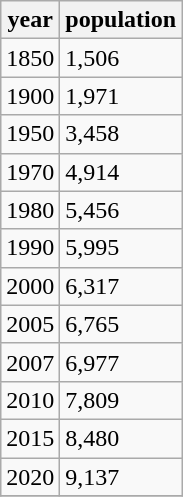<table class="wikitable">
<tr>
<th>year</th>
<th>population</th>
</tr>
<tr>
<td>1850</td>
<td>1,506</td>
</tr>
<tr>
<td>1900</td>
<td>1,971</td>
</tr>
<tr>
<td>1950</td>
<td>3,458</td>
</tr>
<tr>
<td>1970</td>
<td>4,914</td>
</tr>
<tr>
<td>1980</td>
<td>5,456</td>
</tr>
<tr>
<td>1990</td>
<td>5,995</td>
</tr>
<tr>
<td>2000</td>
<td>6,317</td>
</tr>
<tr>
<td>2005</td>
<td>6,765</td>
</tr>
<tr>
<td>2007</td>
<td>6,977</td>
</tr>
<tr>
<td>2010</td>
<td>7,809</td>
</tr>
<tr>
<td>2015</td>
<td>8,480</td>
</tr>
<tr>
<td>2020</td>
<td>9,137</td>
</tr>
<tr>
</tr>
</table>
